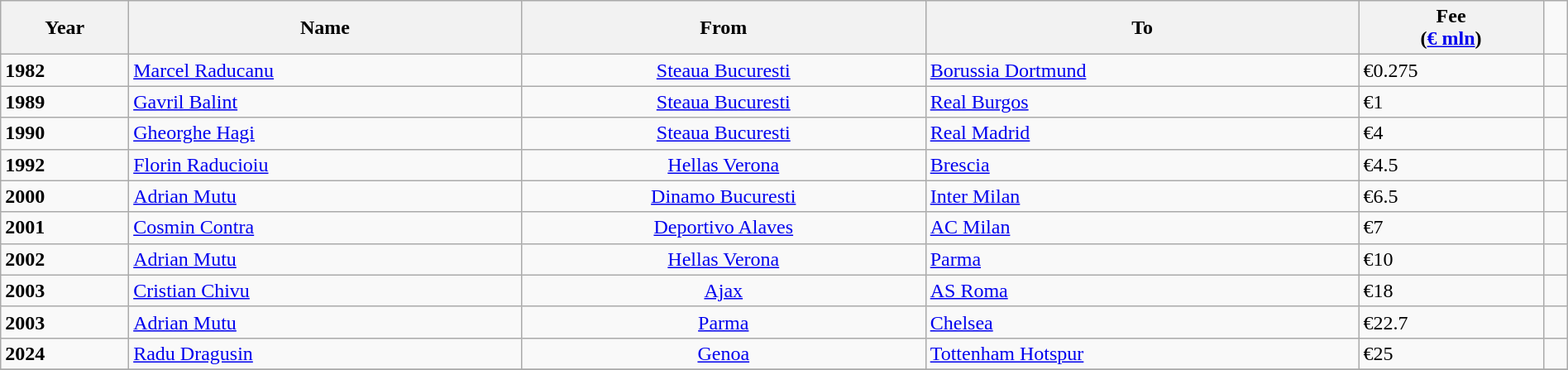<table class="wikitable sortable mw-collapsible" style="width:100%;">
<tr>
<th>Year</th>
<th>Name</th>
<th>From</th>
<th>To</th>
<th>Fee<br>(<a href='#'>€ mln</a>)</th>
</tr>
<tr>
<td><strong>1982</strong></td>
<td><a href='#'>Marcel Raducanu</a></td>
<td align="center"> <a href='#'>Steaua Bucuresti</a></td>
<td> <a href='#'>Borussia Dortmund</a></td>
<td>€0.275</td>
<td></td>
</tr>
<tr>
<td><strong>1989</strong></td>
<td><a href='#'>Gavril Balint</a></td>
<td align="center"> <a href='#'>Steaua Bucuresti</a></td>
<td> <a href='#'>Real Burgos</a></td>
<td>€1</td>
<td></td>
</tr>
<tr>
<td><strong>1990</strong></td>
<td><a href='#'>Gheorghe Hagi</a></td>
<td align="center"> <a href='#'>Steaua Bucuresti</a></td>
<td> <a href='#'>Real Madrid</a></td>
<td>€4</td>
<td></td>
</tr>
<tr>
<td><strong>1992</strong></td>
<td><a href='#'>Florin Raducioiu</a></td>
<td align="center"> <a href='#'>Hellas Verona</a></td>
<td> <a href='#'>Brescia</a></td>
<td>€4.5</td>
<td></td>
</tr>
<tr>
<td><strong>2000</strong></td>
<td><a href='#'>Adrian Mutu</a></td>
<td align="center"> <a href='#'>Dinamo Bucuresti</a></td>
<td> <a href='#'>Inter Milan</a></td>
<td>€6.5</td>
<td></td>
</tr>
<tr>
<td><strong>2001</strong></td>
<td><a href='#'>Cosmin Contra</a></td>
<td align="center"> <a href='#'>Deportivo Alaves</a></td>
<td> <a href='#'>AC Milan</a></td>
<td>€7</td>
<td></td>
</tr>
<tr>
<td><strong>2002</strong></td>
<td><a href='#'>Adrian Mutu</a></td>
<td align="center"> <a href='#'>Hellas Verona</a></td>
<td> <a href='#'>Parma</a></td>
<td>€10</td>
<td></td>
</tr>
<tr>
<td><strong>2003</strong></td>
<td><a href='#'>Cristian Chivu</a></td>
<td align="center"> <a href='#'>Ajax</a></td>
<td> <a href='#'>AS Roma</a></td>
<td>€18</td>
<td></td>
</tr>
<tr>
<td><strong>2003</strong></td>
<td><a href='#'>Adrian Mutu</a></td>
<td align="center"> <a href='#'>Parma</a></td>
<td> <a href='#'>Chelsea</a></td>
<td>€22.7</td>
<td></td>
</tr>
<tr>
<td><strong>2024</strong></td>
<td><a href='#'>Radu Dragusin</a></td>
<td align="center"> <a href='#'>Genoa</a></td>
<td> <a href='#'>Tottenham Hotspur</a></td>
<td>€25</td>
<td></td>
</tr>
<tr>
</tr>
</table>
